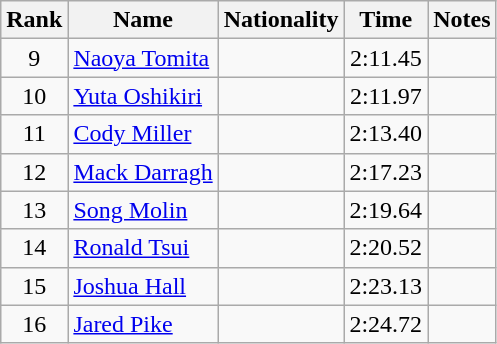<table class="wikitable sortable" style="text-align:center">
<tr>
<th>Rank</th>
<th>Name</th>
<th>Nationality</th>
<th>Time</th>
<th>Notes</th>
</tr>
<tr>
<td>9</td>
<td align=left><a href='#'>Naoya Tomita</a></td>
<td align=left></td>
<td>2:11.45</td>
<td></td>
</tr>
<tr>
<td>10</td>
<td align=left><a href='#'>Yuta Oshikiri</a></td>
<td align=left></td>
<td>2:11.97</td>
<td></td>
</tr>
<tr>
<td>11</td>
<td align=left><a href='#'>Cody Miller</a></td>
<td align=left></td>
<td>2:13.40</td>
<td></td>
</tr>
<tr>
<td>12</td>
<td align=left><a href='#'>Mack Darragh</a></td>
<td align=left></td>
<td>2:17.23</td>
<td></td>
</tr>
<tr>
<td>13</td>
<td align=left><a href='#'>Song Molin</a></td>
<td align=left></td>
<td>2:19.64</td>
<td></td>
</tr>
<tr>
<td>14</td>
<td align=left><a href='#'>Ronald Tsui</a></td>
<td align=left></td>
<td>2:20.52</td>
<td></td>
</tr>
<tr>
<td>15</td>
<td align=left><a href='#'>Joshua Hall</a></td>
<td align=left></td>
<td>2:23.13</td>
<td></td>
</tr>
<tr>
<td>16</td>
<td align=left><a href='#'>Jared Pike</a></td>
<td align=left></td>
<td>2:24.72</td>
<td></td>
</tr>
</table>
